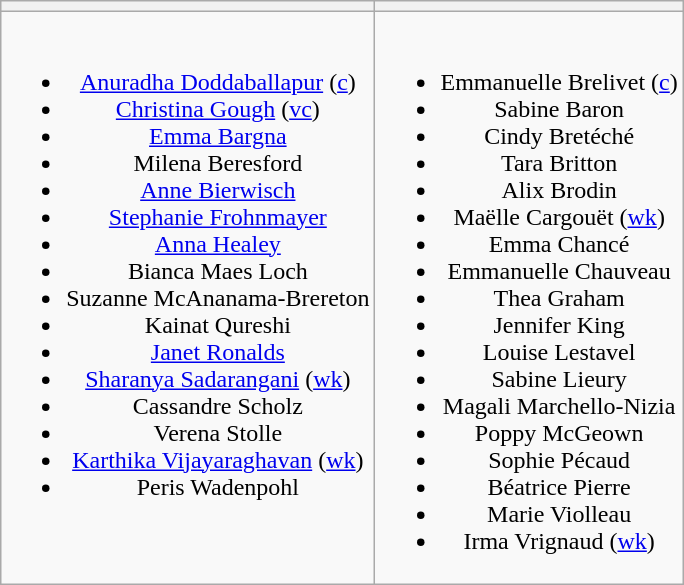<table class="wikitable" style="text-align:center; margin:auto">
<tr>
<th></th>
<th></th>
</tr>
<tr style="vertical-align:top">
<td><br><ul><li><a href='#'>Anuradha Doddaballapur</a> (<a href='#'>c</a>)</li><li><a href='#'>Christina Gough</a> (<a href='#'>vc</a>)</li><li><a href='#'>Emma Bargna</a></li><li>Milena Beresford</li><li><a href='#'>Anne Bierwisch</a></li><li><a href='#'>Stephanie Frohnmayer</a></li><li><a href='#'>Anna Healey</a></li><li>Bianca Maes Loch</li><li>Suzanne McAnanama-Brereton</li><li>Kainat Qureshi</li><li><a href='#'>Janet Ronalds</a></li><li><a href='#'>Sharanya Sadarangani</a> (<a href='#'>wk</a>)</li><li>Cassandre Scholz</li><li>Verena Stolle</li><li><a href='#'>Karthika Vijayaraghavan</a> (<a href='#'>wk</a>)</li><li>Peris Wadenpohl</li></ul></td>
<td><br><ul><li>Emmanuelle Brelivet (<a href='#'>c</a>)</li><li>Sabine Baron</li><li>Cindy Bretéché</li><li>Tara Britton</li><li>Alix Brodin</li><li>Maëlle Cargouët (<a href='#'>wk</a>)</li><li>Emma Chancé</li><li>Emmanuelle Chauveau</li><li>Thea Graham</li><li>Jennifer King</li><li>Louise Lestavel</li><li>Sabine Lieury</li><li>Magali Marchello-Nizia</li><li>Poppy McGeown</li><li>Sophie Pécaud</li><li>Béatrice Pierre</li><li>Marie Violleau</li><li>Irma Vrignaud (<a href='#'>wk</a>)</li></ul></td>
</tr>
</table>
